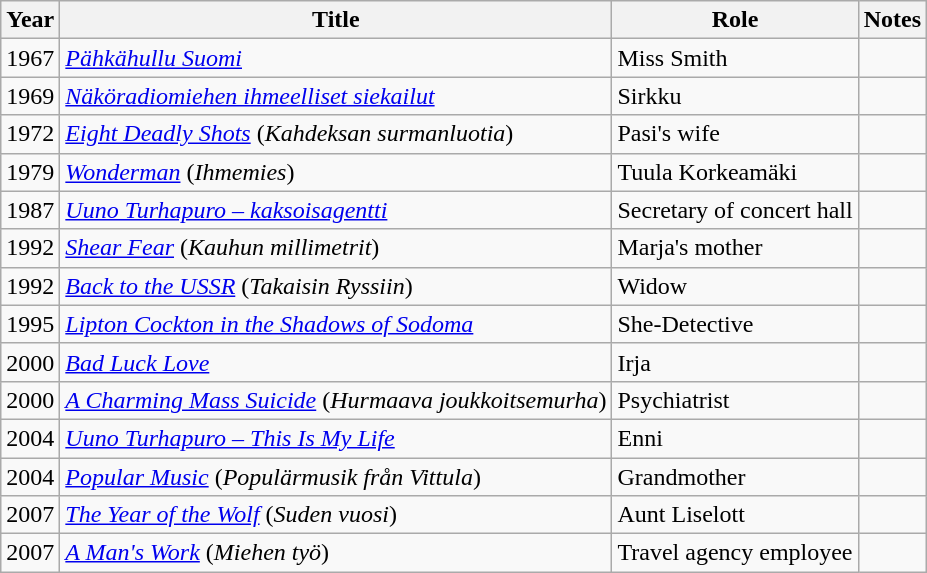<table class="wikitable sortable">
<tr>
<th>Year</th>
<th>Title</th>
<th>Role</th>
<th class = "unsortable">Notes</th>
</tr>
<tr>
<td>1967</td>
<td><em><a href='#'>Pähkähullu Suomi</a></em></td>
<td>Miss Smith</td>
<td></td>
</tr>
<tr>
<td>1969</td>
<td><em><a href='#'>Näköradiomiehen ihmeelliset siekailut</a></em></td>
<td>Sirkku</td>
<td></td>
</tr>
<tr>
<td>1972</td>
<td><em><a href='#'>Eight Deadly Shots</a></em> (<em>Kahdeksan surmanluotia</em>)</td>
<td>Pasi's wife</td>
<td></td>
</tr>
<tr>
<td>1979</td>
<td><em><a href='#'>Wonderman</a></em> (<em>Ihmemies</em>)</td>
<td>Tuula Korkeamäki</td>
<td></td>
</tr>
<tr>
<td>1987</td>
<td><em><a href='#'>Uuno Turhapuro – kaksoisagentti</a></em></td>
<td>Secretary of concert hall</td>
<td></td>
</tr>
<tr>
<td>1992</td>
<td><em><a href='#'>Shear Fear</a></em> (<em>Kauhun millimetrit</em>)</td>
<td>Marja's mother</td>
<td></td>
</tr>
<tr>
<td>1992</td>
<td><em><a href='#'>Back to the USSR</a></em> (<em>Takaisin Ryssiin</em>)</td>
<td>Widow</td>
<td></td>
</tr>
<tr>
<td>1995</td>
<td><em><a href='#'>Lipton Cockton in the Shadows of Sodoma</a></em></td>
<td>She-Detective</td>
<td></td>
</tr>
<tr>
<td>2000</td>
<td><em><a href='#'>Bad Luck Love</a></em></td>
<td>Irja</td>
<td></td>
</tr>
<tr>
<td>2000</td>
<td><em><a href='#'>A Charming Mass Suicide</a></em> (<em>Hurmaava joukkoitsemurha</em>)</td>
<td>Psychiatrist</td>
<td></td>
</tr>
<tr>
<td>2004</td>
<td><em><a href='#'>Uuno Turhapuro – This Is My Life</a></em></td>
<td>Enni</td>
<td></td>
</tr>
<tr>
<td>2004</td>
<td><em><a href='#'>Popular Music</a></em> (<em>Populärmusik från Vittula</em>)</td>
<td>Grandmother</td>
<td></td>
</tr>
<tr>
<td>2007</td>
<td><em><a href='#'>The Year of the Wolf</a></em> (<em>Suden vuosi</em>)</td>
<td>Aunt Liselott</td>
<td></td>
</tr>
<tr>
<td>2007</td>
<td><em><a href='#'>A Man's Work</a></em> (<em>Miehen työ</em>)</td>
<td>Travel agency employee</td>
<td></td>
</tr>
</table>
